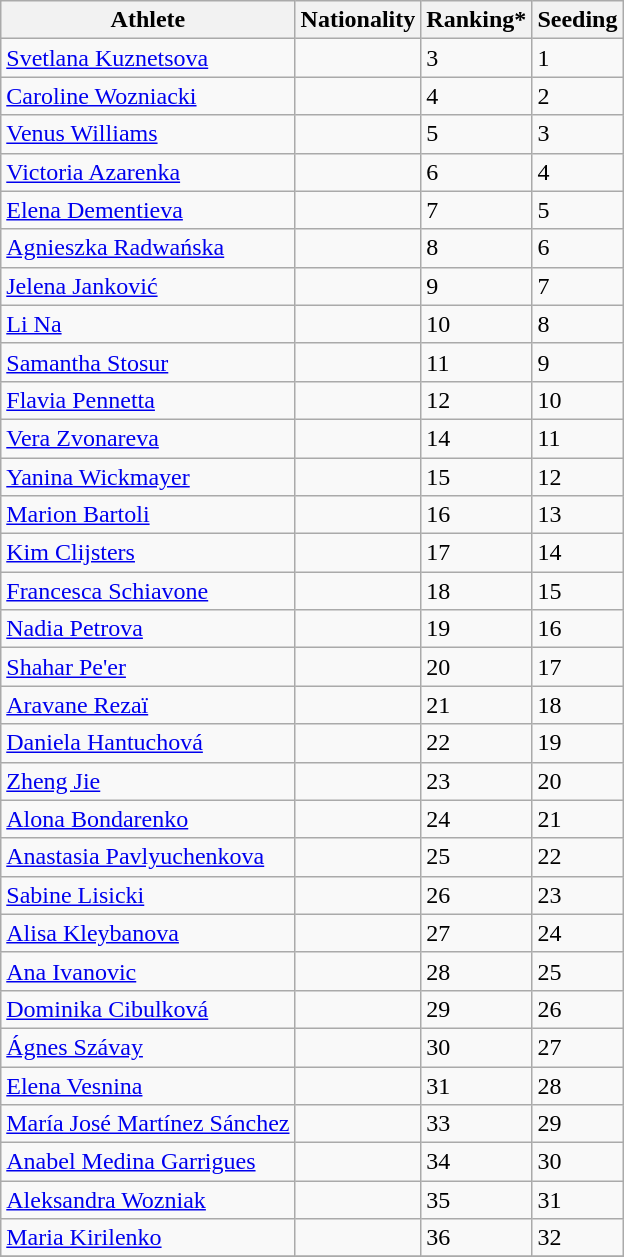<table class="wikitable" border="1">
<tr>
<th>Athlete</th>
<th>Nationality</th>
<th>Ranking*</th>
<th>Seeding</th>
</tr>
<tr>
<td><a href='#'>Svetlana Kuznetsova</a></td>
<td></td>
<td>3</td>
<td>1</td>
</tr>
<tr>
<td><a href='#'>Caroline Wozniacki</a></td>
<td></td>
<td>4</td>
<td>2</td>
</tr>
<tr>
<td><a href='#'>Venus Williams</a></td>
<td></td>
<td>5</td>
<td>3</td>
</tr>
<tr>
<td><a href='#'>Victoria Azarenka</a></td>
<td></td>
<td>6</td>
<td>4</td>
</tr>
<tr>
<td><a href='#'>Elena Dementieva</a></td>
<td></td>
<td>7</td>
<td>5</td>
</tr>
<tr>
<td><a href='#'>Agnieszka Radwańska</a></td>
<td></td>
<td>8</td>
<td>6</td>
</tr>
<tr>
<td><a href='#'>Jelena Janković</a></td>
<td></td>
<td>9</td>
<td>7</td>
</tr>
<tr>
<td><a href='#'>Li Na</a></td>
<td></td>
<td>10</td>
<td>8</td>
</tr>
<tr>
<td><a href='#'>Samantha Stosur</a></td>
<td></td>
<td>11</td>
<td>9</td>
</tr>
<tr>
<td><a href='#'>Flavia Pennetta</a></td>
<td></td>
<td>12</td>
<td>10</td>
</tr>
<tr>
<td><a href='#'>Vera Zvonareva</a></td>
<td></td>
<td>14</td>
<td>11</td>
</tr>
<tr>
<td><a href='#'>Yanina Wickmayer</a></td>
<td></td>
<td>15</td>
<td>12</td>
</tr>
<tr>
<td><a href='#'>Marion Bartoli</a></td>
<td></td>
<td>16</td>
<td>13</td>
</tr>
<tr>
<td><a href='#'>Kim Clijsters</a></td>
<td></td>
<td>17</td>
<td>14</td>
</tr>
<tr>
<td><a href='#'>Francesca Schiavone</a></td>
<td></td>
<td>18</td>
<td>15</td>
</tr>
<tr>
<td><a href='#'>Nadia Petrova</a></td>
<td></td>
<td>19</td>
<td>16</td>
</tr>
<tr>
<td><a href='#'>Shahar Pe'er</a></td>
<td></td>
<td>20</td>
<td>17</td>
</tr>
<tr>
<td><a href='#'>Aravane Rezaï</a></td>
<td></td>
<td>21</td>
<td>18</td>
</tr>
<tr>
<td><a href='#'>Daniela Hantuchová</a></td>
<td></td>
<td>22</td>
<td>19</td>
</tr>
<tr>
<td><a href='#'>Zheng Jie</a></td>
<td></td>
<td>23</td>
<td>20</td>
</tr>
<tr>
<td><a href='#'>Alona Bondarenko</a></td>
<td></td>
<td>24</td>
<td>21</td>
</tr>
<tr>
<td><a href='#'>Anastasia Pavlyuchenkova</a></td>
<td></td>
<td>25</td>
<td>22</td>
</tr>
<tr>
<td><a href='#'>Sabine Lisicki</a></td>
<td></td>
<td>26</td>
<td>23</td>
</tr>
<tr>
<td><a href='#'>Alisa Kleybanova</a></td>
<td></td>
<td>27</td>
<td>24</td>
</tr>
<tr>
<td><a href='#'>Ana Ivanovic</a></td>
<td></td>
<td>28</td>
<td>25</td>
</tr>
<tr>
<td><a href='#'>Dominika Cibulková</a></td>
<td></td>
<td>29</td>
<td>26</td>
</tr>
<tr>
<td><a href='#'>Ágnes Szávay</a></td>
<td></td>
<td>30</td>
<td>27</td>
</tr>
<tr>
<td><a href='#'>Elena Vesnina</a></td>
<td></td>
<td>31</td>
<td>28</td>
</tr>
<tr>
<td><a href='#'>María José Martínez Sánchez</a></td>
<td></td>
<td>33</td>
<td>29</td>
</tr>
<tr>
<td><a href='#'>Anabel Medina Garrigues</a></td>
<td></td>
<td>34</td>
<td>30</td>
</tr>
<tr>
<td><a href='#'>Aleksandra Wozniak</a></td>
<td></td>
<td>35</td>
<td>31</td>
</tr>
<tr>
<td><a href='#'>Maria Kirilenko</a></td>
<td></td>
<td>36</td>
<td>32</td>
</tr>
<tr>
</tr>
</table>
